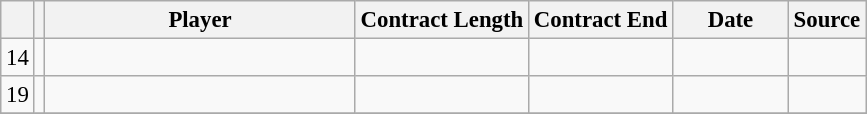<table class="wikitable plainrowheaders sortable" style="font-size:95%">
<tr>
<th></th>
<th></th>
<th scope="col" style="width:200px;">Player</th>
<th>Contract Length</th>
<th>Contract End</th>
<th scope="col" style="width:70px;">Date</th>
<th>Source</th>
</tr>
<tr>
<td align=center>14</td>
<td align=center></td>
<td></td>
<td align=center></td>
<td align=center></td>
<td align=center></td>
<td align=center></td>
</tr>
<tr>
<td align=center>19</td>
<td align=center></td>
<td></td>
<td align=center></td>
<td align=center></td>
<td align=center></td>
<td align=center></td>
</tr>
<tr>
</tr>
</table>
